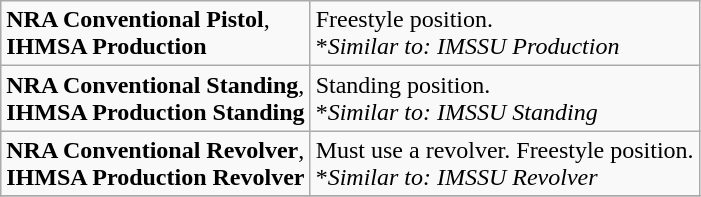<table class="wikitable">
<tr>
<td><strong>NRA Conventional Pistol</strong>, <br><strong>IHMSA Production</strong></td>
<td>Freestyle position. <br>*<em>Similar to: IMSSU Production</em></td>
</tr>
<tr>
<td><strong>NRA Conventional Standing</strong>, <br><strong>IHMSA Production Standing</strong></td>
<td>Standing position. <br>*<em>Similar to: IMSSU Standing</em></td>
</tr>
<tr>
<td><strong>NRA Conventional Revolver</strong>, <br><strong>IHMSA Production Revolver</strong></td>
<td>Must use a revolver. Freestyle position. <br>*<em>Similar to: IMSSU Revolver</em></td>
</tr>
<tr>
</tr>
</table>
